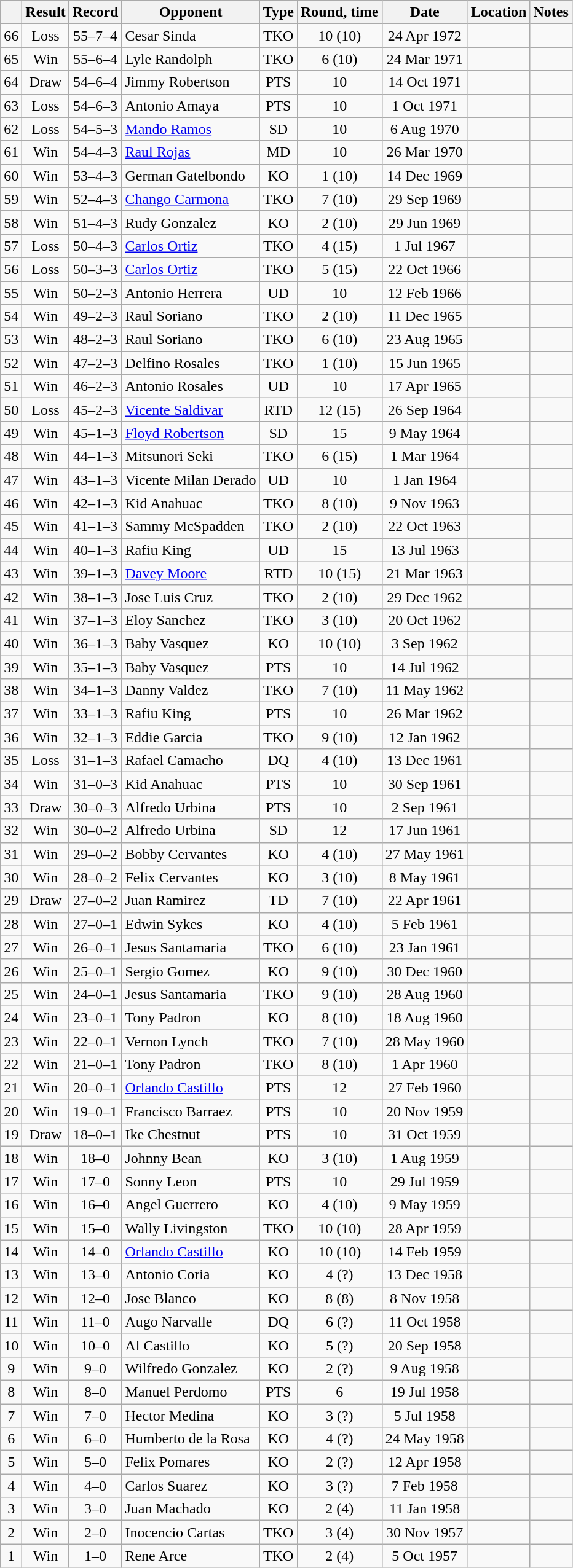<table class=wikitable style=text-align:center>
<tr>
<th></th>
<th>Result</th>
<th>Record</th>
<th>Opponent</th>
<th>Type</th>
<th>Round, time</th>
<th>Date</th>
<th>Location</th>
<th>Notes</th>
</tr>
<tr>
<td>66</td>
<td>Loss</td>
<td>55–7–4</td>
<td align=left>Cesar Sinda</td>
<td>TKO</td>
<td>10 (10)</td>
<td>24 Apr 1972</td>
<td align=left></td>
<td align=left></td>
</tr>
<tr>
<td>65</td>
<td>Win</td>
<td>55–6–4</td>
<td align=left>Lyle Randolph</td>
<td>TKO</td>
<td>6 (10)</td>
<td>24 Mar 1971</td>
<td align=left></td>
<td align=left></td>
</tr>
<tr>
<td>64</td>
<td>Draw</td>
<td>54–6–4</td>
<td align=left>Jimmy Robertson</td>
<td>PTS</td>
<td>10</td>
<td>14 Oct 1971</td>
<td align=left></td>
<td align=left></td>
</tr>
<tr>
<td>63</td>
<td>Loss</td>
<td>54–6–3</td>
<td align=left>Antonio Amaya</td>
<td>PTS</td>
<td>10</td>
<td>1 Oct 1971</td>
<td align=left></td>
<td align=left></td>
</tr>
<tr>
<td>62</td>
<td>Loss</td>
<td>54–5–3</td>
<td align=left><a href='#'>Mando Ramos</a></td>
<td>SD</td>
<td>10</td>
<td>6 Aug 1970</td>
<td align=left></td>
<td align=left></td>
</tr>
<tr>
<td>61</td>
<td>Win</td>
<td>54–4–3</td>
<td align=left><a href='#'>Raul Rojas</a></td>
<td>MD</td>
<td>10</td>
<td>26 Mar 1970</td>
<td align=left></td>
<td align=left></td>
</tr>
<tr>
<td>60</td>
<td>Win</td>
<td>53–4–3</td>
<td align=left>German Gatelbondo</td>
<td>KO</td>
<td>1 (10)</td>
<td>14 Dec 1969</td>
<td align=left></td>
<td align=left></td>
</tr>
<tr>
<td>59</td>
<td>Win</td>
<td>52–4–3</td>
<td align=left><a href='#'>Chango Carmona</a></td>
<td>TKO</td>
<td>7 (10)</td>
<td>29 Sep 1969</td>
<td align=left></td>
<td align=left></td>
</tr>
<tr>
<td>58</td>
<td>Win</td>
<td>51–4–3</td>
<td align=left>Rudy Gonzalez</td>
<td>KO</td>
<td>2 (10)</td>
<td>29 Jun 1969</td>
<td align=left></td>
<td align=left></td>
</tr>
<tr>
<td>57</td>
<td>Loss</td>
<td>50–4–3</td>
<td align=left><a href='#'>Carlos Ortiz</a></td>
<td>TKO</td>
<td>4 (15)</td>
<td>1 Jul 1967</td>
<td align=left></td>
<td align=left></td>
</tr>
<tr>
<td>56</td>
<td>Loss</td>
<td>50–3–3</td>
<td align=left><a href='#'>Carlos Ortiz</a></td>
<td>TKO</td>
<td>5 (15)</td>
<td>22 Oct 1966</td>
<td align=left></td>
<td align=left></td>
</tr>
<tr>
<td>55</td>
<td>Win</td>
<td>50–2–3</td>
<td align=left>Antonio Herrera</td>
<td>UD</td>
<td>10</td>
<td>12 Feb 1966</td>
<td align=left></td>
<td align=left></td>
</tr>
<tr>
<td>54</td>
<td>Win</td>
<td>49–2–3</td>
<td align=left>Raul Soriano</td>
<td>TKO</td>
<td>2 (10)</td>
<td>11 Dec 1965</td>
<td align=left></td>
<td align=left></td>
</tr>
<tr>
<td>53</td>
<td>Win</td>
<td>48–2–3</td>
<td align=left>Raul Soriano</td>
<td>TKO</td>
<td>6 (10)</td>
<td>23 Aug 1965</td>
<td align=left></td>
<td align=left></td>
</tr>
<tr>
<td>52</td>
<td>Win</td>
<td>47–2–3</td>
<td align=left>Delfino Rosales</td>
<td>TKO</td>
<td>1 (10)</td>
<td>15 Jun 1965</td>
<td align=left></td>
<td align=left></td>
</tr>
<tr>
<td>51</td>
<td>Win</td>
<td>46–2–3</td>
<td align=left>Antonio Rosales</td>
<td>UD</td>
<td>10</td>
<td>17 Apr 1965</td>
<td align=left></td>
<td align=left></td>
</tr>
<tr>
<td>50</td>
<td>Loss</td>
<td>45–2–3</td>
<td align=left><a href='#'>Vicente Saldivar</a></td>
<td>RTD</td>
<td>12 (15)</td>
<td>26 Sep 1964</td>
<td align=left></td>
<td align=left></td>
</tr>
<tr>
<td>49</td>
<td>Win</td>
<td>45–1–3</td>
<td align=left><a href='#'>Floyd Robertson</a></td>
<td>SD</td>
<td>15</td>
<td>9 May 1964</td>
<td align=left></td>
<td align=left></td>
</tr>
<tr>
<td>48</td>
<td>Win</td>
<td>44–1–3</td>
<td align=left>Mitsunori Seki</td>
<td>TKO</td>
<td>6 (15)</td>
<td>1 Mar 1964</td>
<td align=left></td>
<td align=left></td>
</tr>
<tr>
<td>47</td>
<td>Win</td>
<td>43–1–3</td>
<td align=left>Vicente Milan Derado</td>
<td>UD</td>
<td>10</td>
<td>1 Jan 1964</td>
<td align=left></td>
<td align=left></td>
</tr>
<tr>
<td>46</td>
<td>Win</td>
<td>42–1–3</td>
<td align=left>Kid Anahuac</td>
<td>TKO</td>
<td>8 (10)</td>
<td>9 Nov 1963</td>
<td align=left></td>
<td align=left></td>
</tr>
<tr>
<td>45</td>
<td>Win</td>
<td>41–1–3</td>
<td align=left>Sammy McSpadden</td>
<td>TKO</td>
<td>2 (10)</td>
<td>22 Oct 1963</td>
<td align=left></td>
<td align=left></td>
</tr>
<tr>
<td>44</td>
<td>Win</td>
<td>40–1–3</td>
<td align=left>Rafiu King</td>
<td>UD</td>
<td>15</td>
<td>13 Jul 1963</td>
<td align=left></td>
<td align=left></td>
</tr>
<tr>
<td>43</td>
<td>Win</td>
<td>39–1–3</td>
<td align=left><a href='#'>Davey Moore</a></td>
<td>RTD</td>
<td>10 (15)</td>
<td>21 Mar 1963</td>
<td align=left></td>
<td align=left></td>
</tr>
<tr>
<td>42</td>
<td>Win</td>
<td>38–1–3</td>
<td align=left>Jose Luis Cruz</td>
<td>TKO</td>
<td>2 (10)</td>
<td>29 Dec 1962</td>
<td align=left></td>
<td align=left></td>
</tr>
<tr>
<td>41</td>
<td>Win</td>
<td>37–1–3</td>
<td align=left>Eloy Sanchez</td>
<td>TKO</td>
<td>3 (10)</td>
<td>20 Oct 1962</td>
<td align=left></td>
<td align=left></td>
</tr>
<tr>
<td>40</td>
<td>Win</td>
<td>36–1–3</td>
<td align=left>Baby Vasquez</td>
<td>KO</td>
<td>10 (10)</td>
<td>3 Sep 1962</td>
<td align=left></td>
<td align=left></td>
</tr>
<tr>
<td>39</td>
<td>Win</td>
<td>35–1–3</td>
<td align=left>Baby Vasquez</td>
<td>PTS</td>
<td>10</td>
<td>14 Jul 1962</td>
<td align=left></td>
<td align=left></td>
</tr>
<tr>
<td>38</td>
<td>Win</td>
<td>34–1–3</td>
<td align=left>Danny Valdez</td>
<td>TKO</td>
<td>7 (10)</td>
<td>11 May 1962</td>
<td align=left></td>
<td align=left></td>
</tr>
<tr>
<td>37</td>
<td>Win</td>
<td>33–1–3</td>
<td align=left>Rafiu King</td>
<td>PTS</td>
<td>10</td>
<td>26 Mar 1962</td>
<td align=left></td>
<td align=left></td>
</tr>
<tr>
<td>36</td>
<td>Win</td>
<td>32–1–3</td>
<td align=left>Eddie Garcia</td>
<td>TKO</td>
<td>9 (10)</td>
<td>12 Jan 1962</td>
<td align=left></td>
<td align=left></td>
</tr>
<tr>
<td>35</td>
<td>Loss</td>
<td>31–1–3</td>
<td align=left>Rafael Camacho</td>
<td>DQ</td>
<td>4 (10)</td>
<td>13 Dec 1961</td>
<td align=left></td>
<td align=left></td>
</tr>
<tr>
<td>34</td>
<td>Win</td>
<td>31–0–3</td>
<td align=left>Kid Anahuac</td>
<td>PTS</td>
<td>10</td>
<td>30 Sep 1961</td>
<td align=left></td>
<td align=left></td>
</tr>
<tr>
<td>33</td>
<td>Draw</td>
<td>30–0–3</td>
<td align=left>Alfredo Urbina</td>
<td>PTS</td>
<td>10</td>
<td>2 Sep 1961</td>
<td align=left></td>
<td align=left></td>
</tr>
<tr>
<td>32</td>
<td>Win</td>
<td>30–0–2</td>
<td align=left>Alfredo Urbina</td>
<td>SD</td>
<td>12</td>
<td>17 Jun 1961</td>
<td align=left></td>
<td align=left></td>
</tr>
<tr>
<td>31</td>
<td>Win</td>
<td>29–0–2</td>
<td align=left>Bobby Cervantes</td>
<td>KO</td>
<td>4 (10)</td>
<td>27 May 1961</td>
<td align=left></td>
<td align=left></td>
</tr>
<tr>
<td>30</td>
<td>Win</td>
<td>28–0–2</td>
<td align=left>Felix Cervantes</td>
<td>KO</td>
<td>3 (10)</td>
<td>8 May 1961</td>
<td align=left></td>
<td align=left></td>
</tr>
<tr>
<td>29</td>
<td>Draw</td>
<td>27–0–2</td>
<td align=left>Juan Ramirez</td>
<td>TD</td>
<td>7 (10)</td>
<td>22 Apr 1961</td>
<td align=left></td>
<td align=left></td>
</tr>
<tr>
<td>28</td>
<td>Win</td>
<td>27–0–1</td>
<td align=left>Edwin Sykes</td>
<td>KO</td>
<td>4 (10)</td>
<td>5 Feb 1961</td>
<td align=left></td>
<td align=left></td>
</tr>
<tr>
<td>27</td>
<td>Win</td>
<td>26–0–1</td>
<td align=left>Jesus Santamaria</td>
<td>TKO</td>
<td>6 (10)</td>
<td>23 Jan 1961</td>
<td align=left></td>
<td align=left></td>
</tr>
<tr>
<td>26</td>
<td>Win</td>
<td>25–0–1</td>
<td align=left>Sergio Gomez</td>
<td>KO</td>
<td>9 (10)</td>
<td>30 Dec 1960</td>
<td align=left></td>
<td align=left></td>
</tr>
<tr>
<td>25</td>
<td>Win</td>
<td>24–0–1</td>
<td align=left>Jesus Santamaria</td>
<td>TKO</td>
<td>9 (10)</td>
<td>28 Aug 1960</td>
<td align=left></td>
<td align=left></td>
</tr>
<tr>
<td>24</td>
<td>Win</td>
<td>23–0–1</td>
<td align=left>Tony Padron</td>
<td>KO</td>
<td>8 (10)</td>
<td>18 Aug 1960</td>
<td align=left></td>
<td align=left></td>
</tr>
<tr>
<td>23</td>
<td>Win</td>
<td>22–0–1</td>
<td align=left>Vernon Lynch</td>
<td>TKO</td>
<td>7 (10)</td>
<td>28 May 1960</td>
<td align=left></td>
<td align=left></td>
</tr>
<tr>
<td>22</td>
<td>Win</td>
<td>21–0–1</td>
<td align=left>Tony Padron</td>
<td>TKO</td>
<td>8 (10)</td>
<td>1 Apr 1960</td>
<td align=left></td>
<td align=left></td>
</tr>
<tr>
<td>21</td>
<td>Win</td>
<td>20–0–1</td>
<td align=left><a href='#'>Orlando Castillo</a></td>
<td>PTS</td>
<td>12</td>
<td>27 Feb 1960</td>
<td align=left></td>
<td align=left></td>
</tr>
<tr>
<td>20</td>
<td>Win</td>
<td>19–0–1</td>
<td align=left>Francisco Barraez</td>
<td>PTS</td>
<td>10</td>
<td>20 Nov 1959</td>
<td align=left></td>
<td align=left></td>
</tr>
<tr>
<td>19</td>
<td>Draw</td>
<td>18–0–1</td>
<td align=left>Ike Chestnut</td>
<td>PTS</td>
<td>10</td>
<td>31 Oct 1959</td>
<td align=left></td>
<td align=left></td>
</tr>
<tr>
<td>18</td>
<td>Win</td>
<td>18–0</td>
<td align=left>Johnny Bean</td>
<td>KO</td>
<td>3 (10)</td>
<td>1 Aug 1959</td>
<td align=left></td>
<td align=left></td>
</tr>
<tr>
<td>17</td>
<td>Win</td>
<td>17–0</td>
<td align=left>Sonny Leon</td>
<td>PTS</td>
<td>10</td>
<td>29 Jul 1959</td>
<td align=left></td>
<td align=left></td>
</tr>
<tr>
<td>16</td>
<td>Win</td>
<td>16–0</td>
<td align=left>Angel Guerrero</td>
<td>KO</td>
<td>4 (10)</td>
<td>9 May 1959</td>
<td align=left></td>
<td align=left></td>
</tr>
<tr>
<td>15</td>
<td>Win</td>
<td>15–0</td>
<td align=left>Wally Livingston</td>
<td>TKO</td>
<td>10 (10)</td>
<td>28 Apr 1959</td>
<td align=left></td>
<td align=left></td>
</tr>
<tr>
<td>14</td>
<td>Win</td>
<td>14–0</td>
<td align=left><a href='#'>Orlando Castillo</a></td>
<td>KO</td>
<td>10 (10)</td>
<td>14 Feb 1959</td>
<td align=left></td>
<td align=left></td>
</tr>
<tr>
<td>13</td>
<td>Win</td>
<td>13–0</td>
<td align=left>Antonio Coria</td>
<td>KO</td>
<td>4 (?)</td>
<td>13 Dec 1958</td>
<td align=left></td>
<td align=left></td>
</tr>
<tr>
<td>12</td>
<td>Win</td>
<td>12–0</td>
<td align=left>Jose Blanco</td>
<td>KO</td>
<td>8 (8)</td>
<td>8 Nov 1958</td>
<td align=left></td>
<td align=left></td>
</tr>
<tr>
<td>11</td>
<td>Win</td>
<td>11–0</td>
<td align=left>Augo Narvalle</td>
<td>DQ</td>
<td>6 (?)</td>
<td>11 Oct 1958</td>
<td align=left></td>
<td align=left></td>
</tr>
<tr>
<td>10</td>
<td>Win</td>
<td>10–0</td>
<td align=left>Al Castillo</td>
<td>KO</td>
<td>5 (?)</td>
<td>20 Sep 1958</td>
<td align=left></td>
<td align=left></td>
</tr>
<tr>
<td>9</td>
<td>Win</td>
<td>9–0</td>
<td align=left>Wilfredo Gonzalez</td>
<td>KO</td>
<td>2 (?)</td>
<td>9 Aug 1958</td>
<td align=left></td>
<td align=left></td>
</tr>
<tr>
<td>8</td>
<td>Win</td>
<td>8–0</td>
<td align=left>Manuel Perdomo</td>
<td>PTS</td>
<td>6</td>
<td>19 Jul 1958</td>
<td align=left></td>
<td align=left></td>
</tr>
<tr>
<td>7</td>
<td>Win</td>
<td>7–0</td>
<td align=left>Hector Medina</td>
<td>KO</td>
<td>3 (?)</td>
<td>5 Jul 1958</td>
<td align=left></td>
<td align=left></td>
</tr>
<tr>
<td>6</td>
<td>Win</td>
<td>6–0</td>
<td align=left>Humberto de la Rosa</td>
<td>KO</td>
<td>4 (?)</td>
<td>24 May 1958</td>
<td align=left></td>
<td align=left></td>
</tr>
<tr>
<td>5</td>
<td>Win</td>
<td>5–0</td>
<td align=left>Felix Pomares</td>
<td>KO</td>
<td>2 (?)</td>
<td>12 Apr 1958</td>
<td align=left></td>
<td align=left></td>
</tr>
<tr>
<td>4</td>
<td>Win</td>
<td>4–0</td>
<td align=left>Carlos Suarez</td>
<td>KO</td>
<td>3 (?)</td>
<td>7 Feb 1958</td>
<td align=left></td>
<td align=left></td>
</tr>
<tr>
<td>3</td>
<td>Win</td>
<td>3–0</td>
<td align=left>Juan Machado</td>
<td>KO</td>
<td>2 (4)</td>
<td>11 Jan 1958</td>
<td align=left></td>
<td align=left></td>
</tr>
<tr>
<td>2</td>
<td>Win</td>
<td>2–0</td>
<td align=left>Inocencio Cartas</td>
<td>TKO</td>
<td>3 (4)</td>
<td>30 Nov 1957</td>
<td align=left></td>
<td align=left></td>
</tr>
<tr>
<td>1</td>
<td>Win</td>
<td>1–0</td>
<td align=left>Rene Arce</td>
<td>TKO</td>
<td>2 (4)</td>
<td>5 Oct 1957</td>
<td align=left></td>
<td align=left></td>
</tr>
</table>
